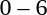<table style="text-align:center">
<tr>
<th width=200></th>
<th width=100></th>
<th width=200></th>
</tr>
<tr>
<td align=right></td>
<td>0 – 6</td>
<td align=left><strong></strong></td>
</tr>
</table>
